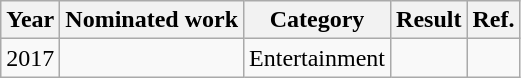<table class="wikitable sortable">
<tr>
<th>Year</th>
<th>Nominated work</th>
<th>Category</th>
<th>Result</th>
<th>Ref.</th>
</tr>
<tr>
<td>2017</td>
<td></td>
<td>Entertainment</td>
<td></td>
<td></td>
</tr>
</table>
